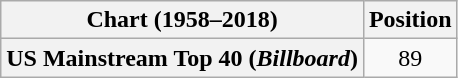<table class="wikitable plainrowheaders" style="text-align:center">
<tr>
<th>Chart (1958–2018)</th>
<th>Position</th>
</tr>
<tr>
<th scope="row">US Mainstream Top 40 (<em>Billboard</em>)</th>
<td align="center">89</td>
</tr>
</table>
